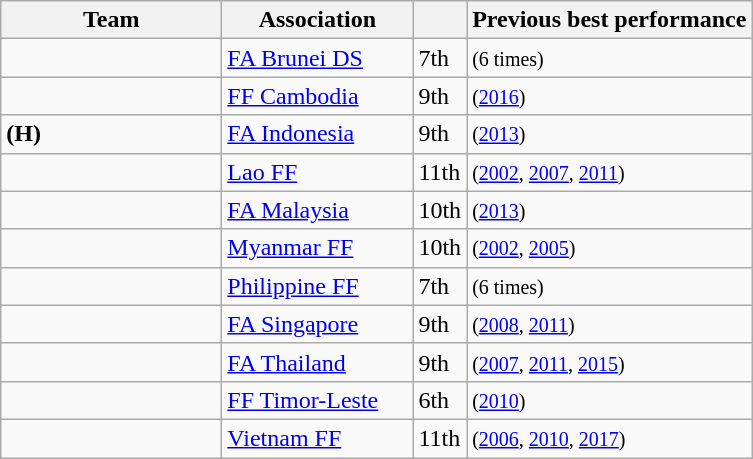<table class="wikitable sortable">
<tr>
<th style="width:140px;">Team</th>
<th style="width:120px;">Association</th>
<th></th>
<th>Previous best performance</th>
</tr>
<tr>
<td></td>
<td><a href='#'>FA Brunei DS</a></td>
<td>7th</td>
<td> <small>(6 times)</small></td>
</tr>
<tr>
<td></td>
<td><a href='#'>FF Cambodia</a></td>
<td>9th</td>
<td> <small>(<a href='#'>2016</a>)</small></td>
</tr>
<tr>
<td> <strong>(H)</strong></td>
<td><a href='#'>FA Indonesia</a></td>
<td>9th</td>
<td> <small>(<a href='#'>2013</a>)</small></td>
</tr>
<tr>
<td></td>
<td><a href='#'>Lao FF</a></td>
<td>11th</td>
<td> <small>(<a href='#'>2002</a>, <a href='#'>2007</a>, <a href='#'>2011</a>)</small></td>
</tr>
<tr>
<td></td>
<td><a href='#'>FA Malaysia</a></td>
<td>10th</td>
<td> <small>(<a href='#'>2013</a>)</small></td>
</tr>
<tr>
<td></td>
<td><a href='#'>Myanmar FF</a></td>
<td>10th</td>
<td> <small>(<a href='#'>2002</a>, <a href='#'>2005</a>)</small></td>
</tr>
<tr>
<td></td>
<td><a href='#'>Philippine FF</a></td>
<td>7th</td>
<td> <small>(6 times)</small></td>
</tr>
<tr>
<td></td>
<td><a href='#'>FA Singapore</a></td>
<td>9th</td>
<td> <small>(<a href='#'>2008</a>, <a href='#'>2011</a>)</small></td>
</tr>
<tr>
<td></td>
<td><a href='#'>FA Thailand</a></td>
<td>9th</td>
<td> <small>(<a href='#'>2007</a>, <a href='#'>2011</a>, <a href='#'>2015</a>)</small></td>
</tr>
<tr>
<td></td>
<td><a href='#'>FF Timor-Leste</a></td>
<td>6th</td>
<td> <small>(<a href='#'>2010</a>)</small></td>
</tr>
<tr>
<td></td>
<td><a href='#'>Vietnam FF</a></td>
<td>11th</td>
<td> <small>(<a href='#'>2006</a>, <a href='#'>2010</a>, <a href='#'>2017</a>)</small></td>
</tr>
</table>
